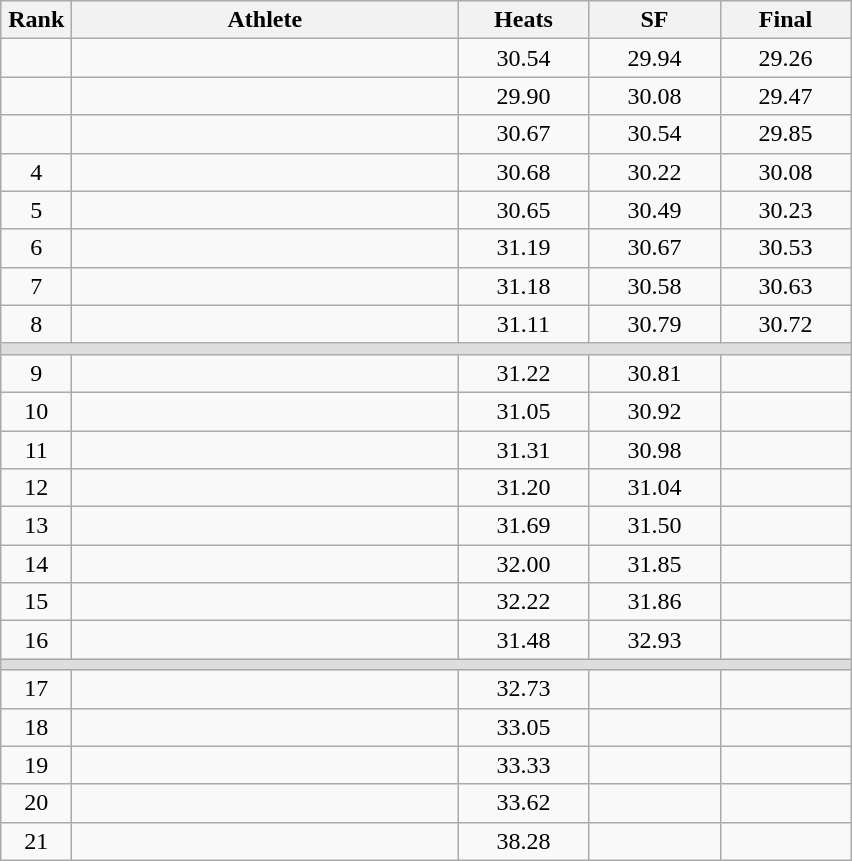<table class=wikitable style="text-align:center">
<tr>
<th width=40>Rank</th>
<th width=250>Athlete</th>
<th width=80>Heats</th>
<th width=80>SF</th>
<th width=80>Final</th>
</tr>
<tr>
<td></td>
<td align=left></td>
<td>30.54</td>
<td>29.94</td>
<td>29.26</td>
</tr>
<tr>
<td></td>
<td align=left></td>
<td>29.90</td>
<td>30.08</td>
<td>29.47</td>
</tr>
<tr>
<td></td>
<td align=left></td>
<td>30.67</td>
<td>30.54</td>
<td>29.85</td>
</tr>
<tr>
<td>4</td>
<td align=left></td>
<td>30.68</td>
<td>30.22</td>
<td>30.08</td>
</tr>
<tr>
<td>5</td>
<td align=left></td>
<td>30.65</td>
<td>30.49</td>
<td>30.23</td>
</tr>
<tr>
<td>6</td>
<td align=left></td>
<td>31.19</td>
<td>30.67</td>
<td>30.53</td>
</tr>
<tr>
<td>7</td>
<td align=left></td>
<td>31.18</td>
<td>30.58</td>
<td>30.63</td>
</tr>
<tr>
<td>8</td>
<td align=left></td>
<td>31.11</td>
<td>30.79</td>
<td>30.72</td>
</tr>
<tr bgcolor=#DDDDDD>
<td colspan=5></td>
</tr>
<tr>
<td>9</td>
<td align=left></td>
<td>31.22</td>
<td>30.81</td>
<td></td>
</tr>
<tr>
<td>10</td>
<td align=left></td>
<td>31.05</td>
<td>30.92</td>
<td></td>
</tr>
<tr>
<td>11</td>
<td align=left></td>
<td>31.31</td>
<td>30.98</td>
<td></td>
</tr>
<tr>
<td>12</td>
<td align=left></td>
<td>31.20</td>
<td>31.04</td>
<td></td>
</tr>
<tr>
<td>13</td>
<td align=left></td>
<td>31.69</td>
<td>31.50</td>
<td></td>
</tr>
<tr>
<td>14</td>
<td align=left></td>
<td>32.00</td>
<td>31.85</td>
<td></td>
</tr>
<tr>
<td>15</td>
<td align=left></td>
<td>32.22</td>
<td>31.86</td>
<td></td>
</tr>
<tr>
<td>16</td>
<td align=left></td>
<td>31.48</td>
<td>32.93</td>
<td></td>
</tr>
<tr bgcolor=#DDDDDD>
<td colspan=5></td>
</tr>
<tr>
<td>17</td>
<td align=left></td>
<td>32.73</td>
<td></td>
<td></td>
</tr>
<tr>
<td>18</td>
<td align=left></td>
<td>33.05</td>
<td></td>
<td></td>
</tr>
<tr>
<td>19</td>
<td align=left></td>
<td>33.33</td>
<td></td>
<td></td>
</tr>
<tr>
<td>20</td>
<td align=left></td>
<td>33.62</td>
<td></td>
<td></td>
</tr>
<tr>
<td>21</td>
<td align=left></td>
<td>38.28</td>
<td></td>
<td></td>
</tr>
</table>
